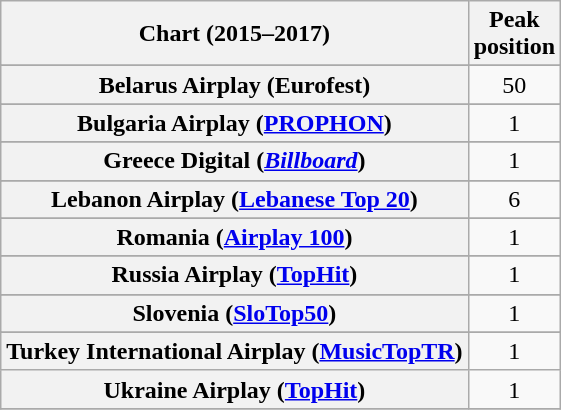<table class="wikitable sortable plainrowheaders" style="text-align:center">
<tr>
<th>Chart (2015–2017)</th>
<th>Peak<br>position</th>
</tr>
<tr>
</tr>
<tr>
</tr>
<tr>
<th scope="row">Belarus Airplay (Eurofest)</th>
<td>50</td>
</tr>
<tr>
</tr>
<tr>
</tr>
<tr>
<th scope="row">Bulgaria Airplay (<a href='#'>PROPHON</a>)</th>
<td>1</td>
</tr>
<tr>
</tr>
<tr>
</tr>
<tr>
</tr>
<tr>
</tr>
<tr>
</tr>
<tr>
</tr>
<tr>
</tr>
<tr>
<th scope="row">Greece Digital (<em><a href='#'>Billboard</a></em>)</th>
<td>1</td>
</tr>
<tr>
</tr>
<tr>
</tr>
<tr>
</tr>
<tr>
</tr>
<tr>
<th scope="row">Lebanon Airplay (<a href='#'>Lebanese Top 20</a>)</th>
<td>6</td>
</tr>
<tr>
</tr>
<tr>
</tr>
<tr>
</tr>
<tr>
</tr>
<tr>
</tr>
<tr>
</tr>
<tr>
<th scope="row">Romania (<a href='#'>Airplay 100</a>)</th>
<td>1</td>
</tr>
<tr>
</tr>
<tr>
<th scope="row">Russia Airplay (<a href='#'>TopHit</a>)</th>
<td>1</td>
</tr>
<tr>
</tr>
<tr>
</tr>
<tr>
<th scope="row">Slovenia (<a href='#'>SloTop50</a>)</th>
<td>1</td>
</tr>
<tr>
</tr>
<tr>
</tr>
<tr>
</tr>
<tr>
</tr>
<tr>
<th scope="row">Turkey International Airplay (<a href='#'>MusicTopTR</a>)</th>
<td>1</td>
</tr>
<tr>
<th scope="row">Ukraine Airplay (<a href='#'>TopHit</a>)</th>
<td>1</td>
</tr>
<tr>
</tr>
</table>
